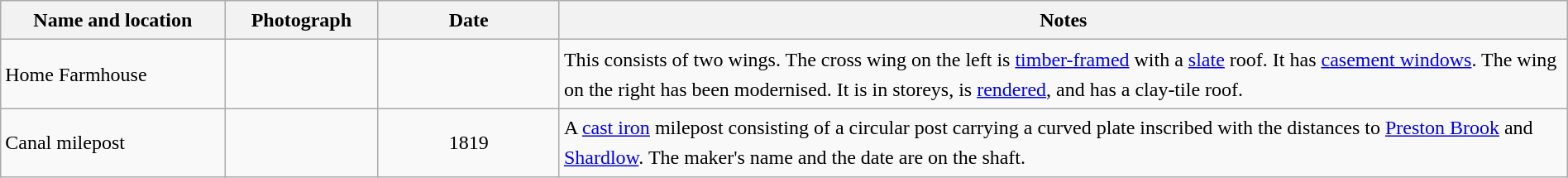<table class="wikitable sortable plainrowheaders" style="width:100%;border:0px;text-align:left;line-height:150%;">
<tr>
<th scope="col"  style="width:150px">Name and location</th>
<th scope="col"  style="width:100px" class="unsortable">Photograph</th>
<th scope="col"  style="width:120px">Date</th>
<th scope="col"  style="width:700px" class="unsortable">Notes</th>
</tr>
<tr>
<td>Home Farmhouse<br><small></small></td>
<td></td>
<td align="center"></td>
<td>This consists of two wings.  The cross wing on the left is <a href='#'>timber-framed</a> with a <a href='#'>slate</a> roof.  It has <a href='#'>casement windows</a>.  The wing on the right has been modernised.  It is in  storeys, is <a href='#'>rendered</a>, and has a clay-tile roof.</td>
</tr>
<tr>
<td>Canal milepost<br><small></small></td>
<td></td>
<td align="center">1819</td>
<td>A <a href='#'>cast iron</a> milepost consisting of a circular post carrying a curved plate inscribed with the distances to <a href='#'>Preston Brook</a> and <a href='#'>Shardlow</a>.  The maker's name and the date are on the shaft.</td>
</tr>
<tr>
</tr>
</table>
